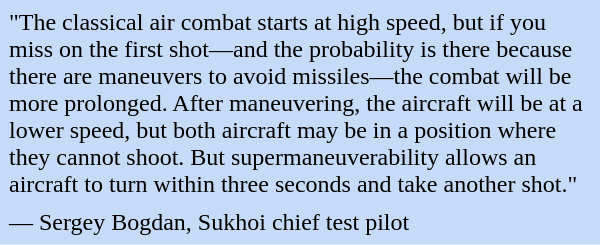<table class="toccolours" style="float: right; margin-left: 1em; margin-right: 2em; font-size: 100%; background:#c6dbf7; color:black; width:25em; max-width: 40%;" cellspacing="5">
<tr>
<td style="text-align: left;">"The classical air combat starts at high speed, but if you miss on the first shot—and the probability is there because there are maneuvers to avoid missiles—the combat will be more prolonged. After maneuvering, the aircraft will be at a lower speed, but both aircraft may be in a position where they cannot shoot. But supermaneuverability allows an aircraft to turn within three seconds and take another shot."</td>
</tr>
<tr>
<td style="text-align: left;">— Sergey Bogdan, Sukhoi chief test pilot</td>
</tr>
</table>
